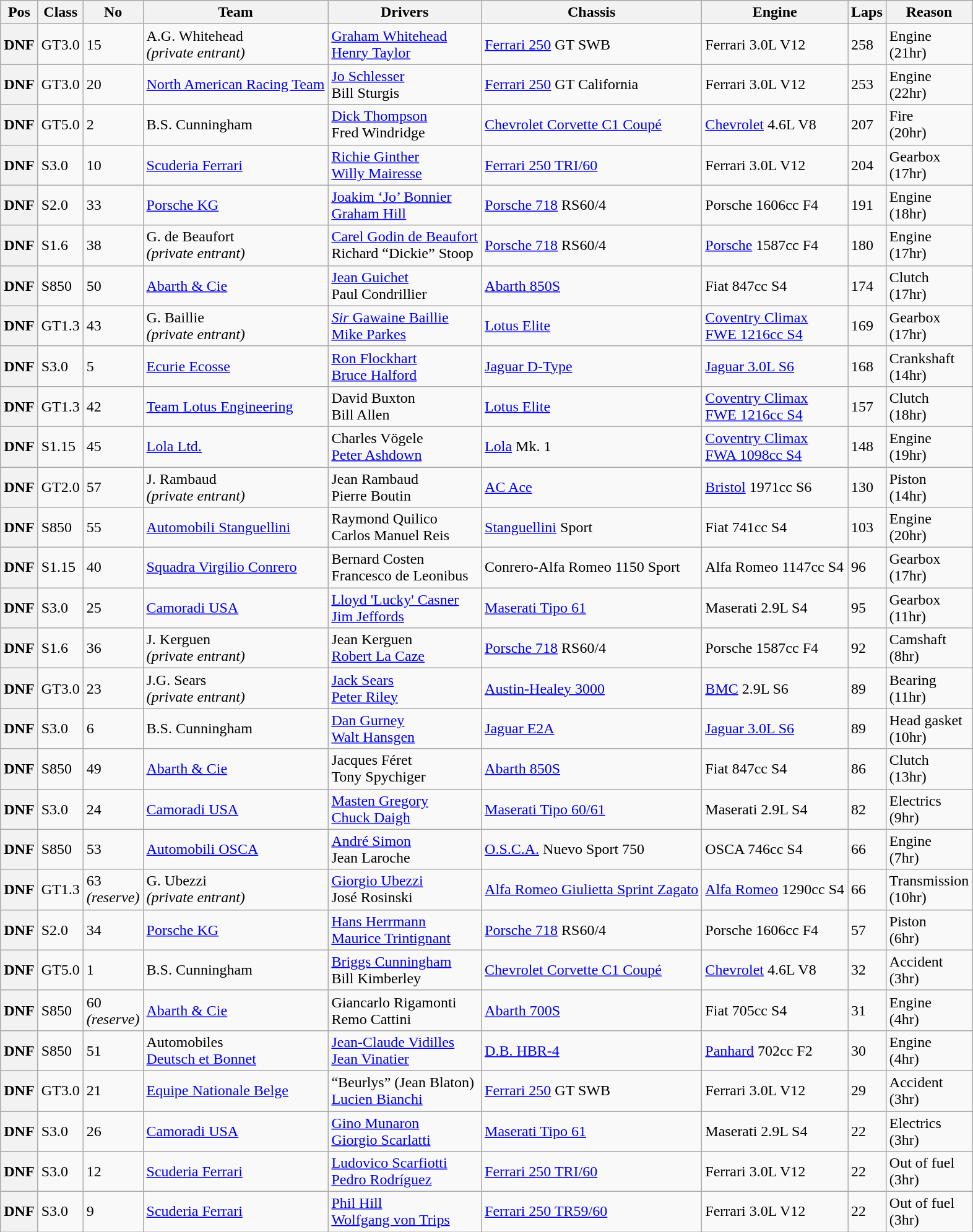<table class="wikitable" style="font-size: 100%;">
<tr>
<th>Pos</th>
<th>Class</th>
<th>No</th>
<th>Team</th>
<th>Drivers</th>
<th>Chassis</th>
<th>Engine</th>
<th>Laps</th>
<th>Reason</th>
</tr>
<tr>
<th>DNF</th>
<td>GT3.0</td>
<td>15</td>
<td> A.G. Whitehead<br><em>(private entrant)</em></td>
<td> <a href='#'>Graham Whitehead</a><br> <a href='#'>Henry Taylor</a></td>
<td><a href='#'>Ferrari 250</a> GT SWB</td>
<td>Ferrari 3.0L V12</td>
<td>258</td>
<td>Engine<br>(21hr)</td>
</tr>
<tr>
<th>DNF</th>
<td>GT3.0</td>
<td>20</td>
<td> <a href='#'>North American Racing Team</a></td>
<td> <a href='#'>Jo Schlesser</a><br> Bill Sturgis</td>
<td><a href='#'>Ferrari 250</a> GT California</td>
<td>Ferrari 3.0L V12</td>
<td>253</td>
<td>Engine<br>(22hr)</td>
</tr>
<tr>
<th>DNF</th>
<td>GT5.0</td>
<td>2</td>
<td> B.S. Cunningham</td>
<td> <a href='#'>Dick Thompson</a><br> Fred Windridge</td>
<td><a href='#'>Chevrolet Corvette C1 Coupé</a></td>
<td><a href='#'>Chevrolet</a> 4.6L V8</td>
<td>207</td>
<td>Fire<br>(20hr)</td>
</tr>
<tr>
<th>DNF</th>
<td>S3.0</td>
<td>10</td>
<td> <a href='#'>Scuderia Ferrari</a></td>
<td> <a href='#'>Richie Ginther</a><br> <a href='#'>Willy Mairesse</a></td>
<td><a href='#'>Ferrari 250 TRI/60</a></td>
<td>Ferrari 3.0L V12</td>
<td>204</td>
<td>Gearbox<br>(17hr)</td>
</tr>
<tr>
<th>DNF</th>
<td>S2.0</td>
<td>33</td>
<td> <a href='#'>Porsche KG</a></td>
<td> <a href='#'>Joakim ‘Jo’ Bonnier</a><br> <a href='#'>Graham Hill</a></td>
<td><a href='#'>Porsche 718</a> RS60/4</td>
<td>Porsche 1606cc F4</td>
<td>191</td>
<td>Engine<br>(18hr)</td>
</tr>
<tr>
<th>DNF</th>
<td>S1.6</td>
<td>38</td>
<td> G. de Beaufort<br><em>(private entrant)</em></td>
<td> <a href='#'>Carel Godin de Beaufort</a><br> Richard “Dickie” Stoop</td>
<td><a href='#'>Porsche 718</a> RS60/4</td>
<td><a href='#'>Porsche</a> 1587cc F4</td>
<td>180</td>
<td>Engine<br>(17hr)</td>
</tr>
<tr>
<th>DNF</th>
<td>S850</td>
<td>50</td>
<td> <a href='#'>Abarth & Cie</a></td>
<td> <a href='#'>Jean Guichet</a><br> Paul Condrillier</td>
<td><a href='#'>Abarth 850S</a></td>
<td>Fiat 847cc S4</td>
<td>174</td>
<td>Clutch<br>(17hr)</td>
</tr>
<tr>
<th>DNF</th>
<td>GT1.3</td>
<td>43</td>
<td> G. Baillie<br><em>(private entrant)</em></td>
<td> <a href='#'><em>Sir</em> Gawaine Baillie</a><br> <a href='#'>Mike Parkes</a></td>
<td><a href='#'>Lotus Elite</a></td>
<td><a href='#'>Coventry Climax<br>FWE 1216cc S4</a></td>
<td>169</td>
<td>Gearbox<br>(17hr)</td>
</tr>
<tr>
<th>DNF</th>
<td>S3.0</td>
<td>5</td>
<td> <a href='#'>Ecurie Ecosse</a></td>
<td> <a href='#'>Ron Flockhart</a><br> <a href='#'>Bruce Halford</a></td>
<td><a href='#'>Jaguar D-Type</a></td>
<td><a href='#'>Jaguar 3.0L S6</a></td>
<td>168</td>
<td>Crankshaft<br>(14hr)</td>
</tr>
<tr>
<th>DNF</th>
<td>GT1.3</td>
<td>42</td>
<td> <a href='#'>Team Lotus Engineering</a></td>
<td> David Buxton<br> Bill Allen</td>
<td><a href='#'>Lotus Elite</a></td>
<td><a href='#'>Coventry Climax<br>FWE 1216cc S4</a></td>
<td>157</td>
<td>Clutch<br>(18hr)</td>
</tr>
<tr>
<th>DNF</th>
<td>S1.15</td>
<td>45</td>
<td> <a href='#'>Lola Ltd.</a></td>
<td> Charles Vögele<br> <a href='#'>Peter Ashdown</a></td>
<td><a href='#'>Lola</a> Mk. 1</td>
<td><a href='#'>Coventry Climax<br>FWA 1098cc S4</a></td>
<td>148</td>
<td>Engine<br>(19hr)</td>
</tr>
<tr>
<th>DNF</th>
<td>GT2.0</td>
<td>57</td>
<td> J. Rambaud<br><em>(private entrant)</em></td>
<td> Jean Rambaud<br> Pierre Boutin</td>
<td><a href='#'>AC Ace</a></td>
<td><a href='#'>Bristol</a> 1971cc S6</td>
<td>130</td>
<td>Piston<br>(14hr)</td>
</tr>
<tr>
<th>DNF</th>
<td>S850</td>
<td>55</td>
<td> <a href='#'>Automobili Stanguellini</a></td>
<td> Raymond Quilico<br> Carlos Manuel Reis</td>
<td><a href='#'>Stanguellini</a> Sport</td>
<td>Fiat 741cc S4</td>
<td>103</td>
<td>Engine<br>(20hr)</td>
</tr>
<tr>
<th>DNF</th>
<td>S1.15</td>
<td>40</td>
<td> <a href='#'>Squadra Virgilio Conrero</a></td>
<td> Bernard Costen<br> Francesco de Leonibus</td>
<td>Conrero-Alfa Romeo 1150 Sport</td>
<td>Alfa Romeo 1147cc S4</td>
<td>96</td>
<td>Gearbox<br>(17hr)</td>
</tr>
<tr>
<th>DNF</th>
<td>S3.0</td>
<td>25</td>
<td> <a href='#'>Camoradi USA</a></td>
<td> <a href='#'>Lloyd 'Lucky' Casner</a><br> <a href='#'>Jim Jeffords</a></td>
<td><a href='#'>Maserati Tipo 61</a></td>
<td>Maserati 2.9L S4</td>
<td>95</td>
<td>Gearbox<br>(11hr)</td>
</tr>
<tr>
<th>DNF</th>
<td>S1.6</td>
<td>36</td>
<td> J. Kerguen<br><em>(private entrant)</em></td>
<td> Jean Kerguen<br> <a href='#'>Robert La Caze</a></td>
<td><a href='#'>Porsche 718</a> RS60/4</td>
<td>Porsche 1587cc F4</td>
<td>92</td>
<td>Camshaft<br>(8hr)</td>
</tr>
<tr>
<th>DNF</th>
<td>GT3.0</td>
<td>23</td>
<td> J.G. Sears<br><em>(private entrant)</em></td>
<td> <a href='#'>Jack Sears</a><br> <a href='#'>Peter Riley</a></td>
<td><a href='#'>Austin-Healey 3000</a></td>
<td><a href='#'>BMC</a> 2.9L S6</td>
<td>89</td>
<td>Bearing<br>(11hr)</td>
</tr>
<tr>
<th>DNF</th>
<td>S3.0</td>
<td>6</td>
<td> B.S. Cunningham</td>
<td> <a href='#'>Dan Gurney</a><br> <a href='#'>Walt Hansgen</a></td>
<td><a href='#'>Jaguar E2A</a></td>
<td><a href='#'>Jaguar 3.0L S6</a></td>
<td>89</td>
<td>Head gasket<br>(10hr)</td>
</tr>
<tr>
<th>DNF</th>
<td>S850</td>
<td>49</td>
<td> <a href='#'>Abarth & Cie</a></td>
<td> Jacques Féret<br> Tony Spychiger</td>
<td><a href='#'>Abarth 850S</a></td>
<td>Fiat 847cc S4</td>
<td>86</td>
<td>Clutch<br>(13hr)</td>
</tr>
<tr>
<th>DNF</th>
<td>S3.0</td>
<td>24</td>
<td> <a href='#'>Camoradi USA</a></td>
<td> <a href='#'>Masten Gregory</a><br> <a href='#'>Chuck Daigh</a></td>
<td><a href='#'>Maserati Tipo 60/61</a></td>
<td>Maserati 2.9L S4</td>
<td>82</td>
<td>Electrics<br>(9hr)</td>
</tr>
<tr>
<th>DNF</th>
<td>S850</td>
<td>53</td>
<td> <a href='#'>Automobili OSCA</a></td>
<td> <a href='#'>André Simon</a><br> Jean Laroche</td>
<td><a href='#'>O.S.C.A.</a> Nuevo Sport 750</td>
<td>OSCA 746cc S4</td>
<td>66</td>
<td>Engine<br>(7hr)</td>
</tr>
<tr>
<th>DNF</th>
<td>GT1.3</td>
<td>63<br><em>(reserve)</em></td>
<td> G. Ubezzi<br><em>(private entrant)</em></td>
<td> <a href='#'>Giorgio Ubezzi</a><br> José Rosinski</td>
<td><a href='#'>Alfa Romeo Giulietta Sprint Zagato</a></td>
<td><a href='#'>Alfa Romeo</a> 1290cc S4</td>
<td>66</td>
<td>Transmission<br>(10hr)</td>
</tr>
<tr>
<th>DNF</th>
<td>S2.0</td>
<td>34</td>
<td> <a href='#'>Porsche KG</a></td>
<td> <a href='#'>Hans Herrmann</a><br> <a href='#'>Maurice Trintignant</a></td>
<td><a href='#'>Porsche 718</a> RS60/4</td>
<td>Porsche 1606cc F4</td>
<td>57</td>
<td>Piston<br>(6hr)</td>
</tr>
<tr>
<th>DNF</th>
<td>GT5.0</td>
<td>1</td>
<td> B.S. Cunningham</td>
<td> <a href='#'>Briggs Cunningham</a><br> Bill Kimberley</td>
<td><a href='#'>Chevrolet Corvette C1 Coupé</a></td>
<td><a href='#'>Chevrolet</a> 4.6L V8</td>
<td>32</td>
<td>Accident<br>(3hr)</td>
</tr>
<tr>
<th>DNF</th>
<td>S850</td>
<td>60<br><em>(reserve)</em></td>
<td> <a href='#'>Abarth & Cie</a></td>
<td> Giancarlo Rigamonti<br> Remo Cattini</td>
<td><a href='#'>Abarth 700S</a></td>
<td>Fiat 705cc S4</td>
<td>31</td>
<td>Engine<br>(4hr)</td>
</tr>
<tr>
<th>DNF</th>
<td>S850</td>
<td>51</td>
<td> Automobiles<br><a href='#'>Deutsch et Bonnet</a></td>
<td> <a href='#'>Jean-Claude Vidilles</a><br> <a href='#'>Jean Vinatier</a></td>
<td><a href='#'>D.B. HBR-4</a></td>
<td><a href='#'>Panhard</a> 702cc F2</td>
<td>30</td>
<td>Engine<br>(4hr)</td>
</tr>
<tr>
<th>DNF</th>
<td>GT3.0</td>
<td>21</td>
<td> <a href='#'>Equipe Nationale Belge</a></td>
<td> “Beurlys” (Jean Blaton)<br> <a href='#'>Lucien Bianchi</a></td>
<td><a href='#'>Ferrari 250</a> GT SWB</td>
<td>Ferrari 3.0L V12</td>
<td>29</td>
<td>Accident<br>(3hr)</td>
</tr>
<tr>
<th>DNF</th>
<td>S3.0</td>
<td>26</td>
<td> <a href='#'>Camoradi USA</a></td>
<td> <a href='#'>Gino Munaron</a><br> <a href='#'>Giorgio Scarlatti</a></td>
<td><a href='#'>Maserati Tipo 61</a></td>
<td>Maserati 2.9L S4</td>
<td>22</td>
<td>Electrics<br>(3hr)</td>
</tr>
<tr>
<th>DNF</th>
<td>S3.0</td>
<td>12</td>
<td> <a href='#'>Scuderia Ferrari</a></td>
<td> <a href='#'>Ludovico Scarfiotti</a><br> <a href='#'>Pedro Rodríguez</a></td>
<td><a href='#'>Ferrari 250 TRI/60</a></td>
<td>Ferrari 3.0L V12</td>
<td>22</td>
<td>Out of fuel<br>(3hr)</td>
</tr>
<tr>
<th>DNF</th>
<td>S3.0</td>
<td>9</td>
<td> <a href='#'>Scuderia Ferrari</a></td>
<td> <a href='#'>Phil Hill</a><br>  <a href='#'>Wolfgang von Trips</a></td>
<td><a href='#'>Ferrari 250 TR59/60</a></td>
<td>Ferrari 3.0L V12</td>
<td>22</td>
<td>Out of fuel<br>(3hr)</td>
</tr>
</table>
